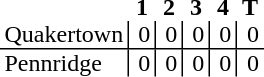<table style="border-collapse: collapse;">
<tr>
<th style="text-align: left;"></th>
<th style="text-align: center; padding: 0px 3px 0px 3px; width:12px;">1</th>
<th style="text-align: center; padding: 0px 3px 0px 3px; width:12px;">2</th>
<th style="text-align: center; padding: 0px 3px 0px 3px; width:12px;">3</th>
<th style="text-align: center; padding: 0px 3px 0px 3px; width:12px;">4</th>
<th style="text-align: center; padding: 0px 3px 0px 3px; width:12px;">T</th>
</tr>
<tr>
<td style="text-align: left; border-bottom: 1px solid black; padding: 0px 3px 0px 3px;">Quakertown</td>
<td style="border-left: 1px solid black; border-bottom: 1px solid black; text-align: right; padding: 0px 3px 0px 3px;">0</td>
<td style="border-left: 1px solid black; border-bottom: 1px solid black; text-align: right; padding: 0px 3px 0px 3px;">0</td>
<td style="border-left: 1px solid black; border-bottom: 1px solid black; text-align: right; padding: 0px 3px 0px 3px;">0</td>
<td style="border-left: 1px solid black; border-bottom: 1px solid black; text-align: right; padding: 0px 3px 0px 3px;">0</td>
<td style="border-left: 1px solid black; border-bottom: 1px solid black; text-align: right; padding: 0px 3px 0px 3px;">0</td>
</tr>
<tr>
<td style="text-align: left; padding: 0px 3px 0px 3px;">Pennridge</td>
<td style="border-left: 1px solid black; text-align: right; padding: 0px 3px 0px 3px;">0</td>
<td style="border-left: 1px solid black; text-align: right; padding: 0px 3px 0px 3px;">0</td>
<td style="border-left: 1px solid black; text-align: right; padding: 0px 3px 0px 3px;">0</td>
<td style="border-left: 1px solid black; text-align: right; padding: 0px 3px 0px 3px;">0</td>
<td style="border-left: 1px solid black; text-align: right; padding: 0px 3px 0px 3px;">0</td>
</tr>
</table>
